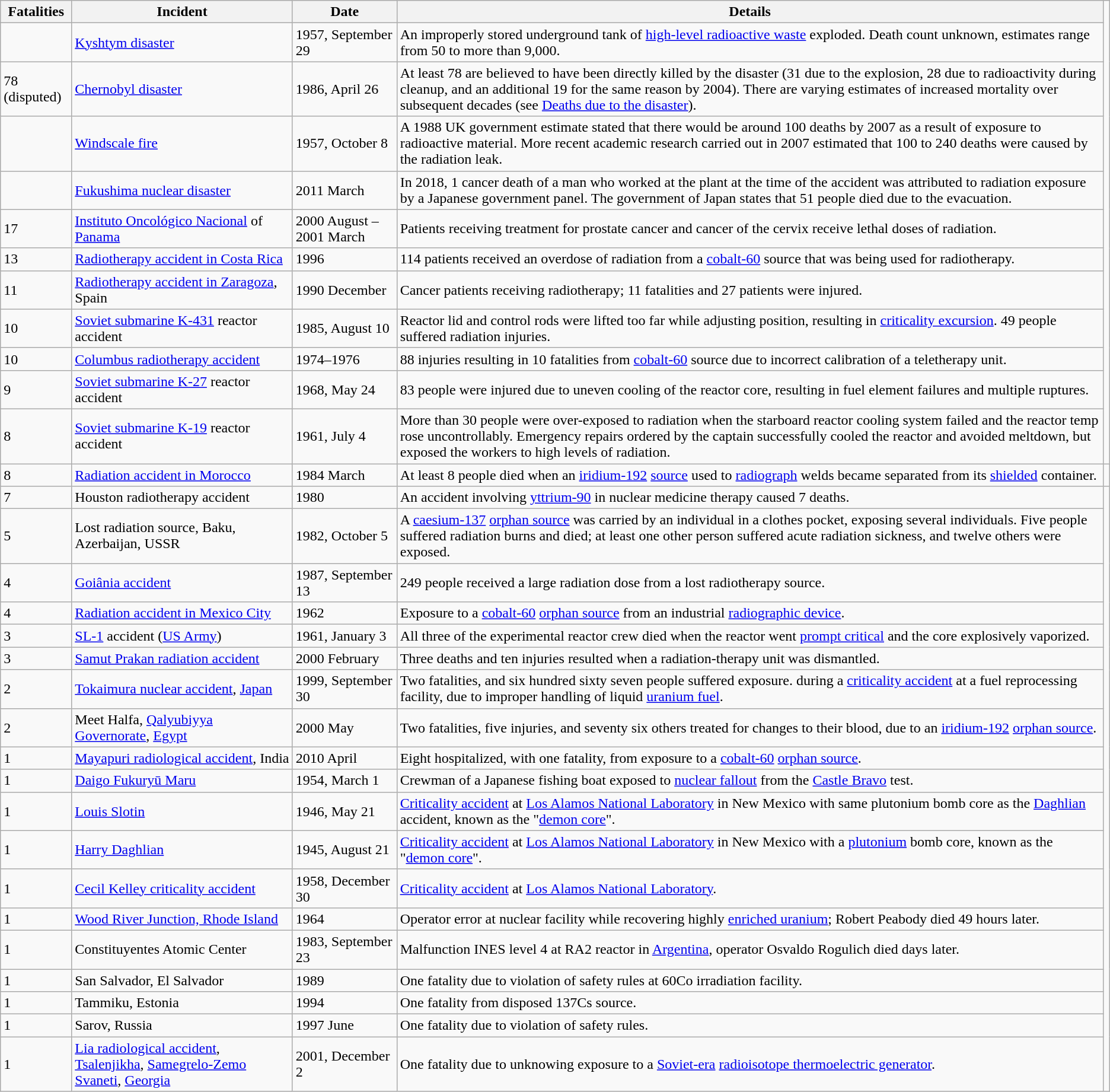<table class="wikitable sortable">
<tr>
<th data-sort-type=number>Fatalities</th>
<th>Incident</th>
<th>Date</th>
<th>Details</th>
</tr>
<tr>
<td></td>
<td><a href='#'>Kyshtym disaster</a></td>
<td data-sort-value="1957-09-29">1957, September 29</td>
<td>An improperly stored underground tank of <a href='#'>high-level radioactive waste</a> exploded. Death count unknown, estimates range from 50 to more than 9,000.</td>
</tr>
<tr>
<td>78 (disputed)</td>
<td><a href='#'>Chernobyl disaster</a></td>
<td>1986, April 26</td>
<td>At least 78 are believed to have been directly killed by the disaster (31 due to the explosion, 28 due to radioactivity during cleanup, and an additional 19 for the same reason by 2004). There are varying estimates of increased mortality over subsequent decades (see <a href='#'>Deaths due to the disaster</a>).</td>
</tr>
<tr>
<td></td>
<td><a href='#'>Windscale fire</a></td>
<td data-sort-value="1957-10-08">1957, October 8</td>
<td>A 1988 UK government estimate stated that there would be around 100 deaths by 2007 as a result of exposure to radioactive material. More recent academic research carried out in 2007 estimated that 100 to 240 deaths were caused by the radiation leak.</td>
</tr>
<tr>
<td></td>
<td><a href='#'>Fukushima nuclear disaster</a></td>
<td>2011 March</td>
<td>In 2018, 1 cancer death of a man who worked at the plant at the time of the accident was attributed to radiation exposure by a Japanese government panel. The government of Japan states that 51 people died due to the evacuation.</td>
</tr>
<tr>
<td>17</td>
<td><a href='#'>Instituto Oncológico Nacional</a> of <a href='#'>Panama</a></td>
<td data-sort-value="2000-08-00">2000 August – 2001 March</td>
<td>Patients receiving treatment for prostate cancer and cancer of the cervix receive lethal doses of radiation.</td>
</tr>
<tr>
<td>13</td>
<td><a href='#'>Radiotherapy accident in Costa Rica</a></td>
<td>1996</td>
<td>114 patients received an overdose of radiation from a <a href='#'>cobalt-60</a> source that was being used for radiotherapy.</td>
</tr>
<tr>
<td>11</td>
<td><a href='#'>Radiotherapy accident in Zaragoza</a>, Spain</td>
<td>1990 December</td>
<td>Cancer patients receiving radiotherapy; 11 fatalities and 27 patients were injured.</td>
</tr>
<tr>
<td>10</td>
<td><a href='#'>Soviet submarine K-431</a> reactor accident</td>
<td>1985, August 10</td>
<td>Reactor lid and control rods were lifted too far while adjusting position, resulting in <a href='#'>criticality excursion</a>. 49 people suffered radiation injuries.</td>
</tr>
<tr>
<td>10</td>
<td><a href='#'>Columbus radiotherapy accident</a></td>
<td>1974–1976</td>
<td>88 injuries resulting in 10 fatalities from <a href='#'>cobalt-60</a> source due to incorrect calibration of a teletherapy unit.</td>
</tr>
<tr>
<td>9</td>
<td><a href='#'>Soviet submarine K-27</a> reactor accident</td>
<td>1968, May 24</td>
<td>83 people were injured due to uneven cooling of the reactor core, resulting in fuel element failures and multiple ruptures.</td>
</tr>
<tr>
<td>8</td>
<td><a href='#'>Soviet submarine K-19</a> reactor accident</td>
<td data-sort-value="1961-07-04">1961, July 4</td>
<td>More than 30 people were over-exposed to radiation when the starboard reactor cooling system failed and the reactor temp rose uncontrollably. Emergency repairs ordered by the captain successfully cooled the reactor and avoided meltdown, but exposed the workers to high levels of radiation.</td>
</tr>
<tr>
<td>8</td>
<td><a href='#'>Radiation accident in Morocco</a></td>
<td>1984 March</td>
<td>At least 8 people died when an <a href='#'>iridium-192</a> <a href='#'>source</a> used to <a href='#'>radiograph</a> welds became separated from its <a href='#'>shielded</a> container.</td>
<td></td>
</tr>
<tr>
<td>7</td>
<td>Houston radiotherapy accident</td>
<td>1980</td>
<td>An accident involving <a href='#'>yttrium-90</a> in nuclear medicine therapy caused 7 deaths.</td>
</tr>
<tr>
<td>5</td>
<td>Lost radiation source, Baku, Azerbaijan, USSR</td>
<td>1982, October 5</td>
<td>A <a href='#'>caesium-137</a> <a href='#'>orphan source</a> was carried by an individual in a clothes pocket, exposing several individuals. Five people suffered radiation burns and died; at least one other person suffered acute radiation sickness, and twelve others were exposed.</td>
</tr>
<tr>
<td>4</td>
<td><a href='#'>Goiânia accident</a></td>
<td>1987, September 13</td>
<td>249 people received a large radiation dose from a lost radiotherapy source.</td>
</tr>
<tr>
<td>4</td>
<td><a href='#'>Radiation accident in Mexico City</a></td>
<td>1962</td>
<td>Exposure to a <a href='#'>cobalt-60</a> <a href='#'>orphan source</a> from an industrial <a href='#'>radiographic device</a>.</td>
</tr>
<tr>
<td>3</td>
<td><a href='#'>SL-1</a> accident (<a href='#'>US Army</a>)</td>
<td data-sort-value="1961-01-03">1961, January 3</td>
<td>All three of the experimental reactor crew died when the reactor went <a href='#'>prompt critical</a> and the core explosively vaporized.</td>
</tr>
<tr>
<td>3</td>
<td><a href='#'>Samut Prakan radiation accident</a></td>
<td data-sort-value="2000-02-00">2000 February</td>
<td>Three deaths and ten injuries resulted when a radiation-therapy unit was dismantled.</td>
</tr>
<tr>
<td>2</td>
<td><a href='#'>Tokaimura nuclear accident</a>, <a href='#'>Japan</a></td>
<td>1999, September 30</td>
<td>Two fatalities, and six hundred sixty seven people suffered exposure. during a <a href='#'>criticality accident</a> at a fuel reprocessing facility, due to improper handling of liquid <a href='#'>uranium fuel</a>.</td>
</tr>
<tr>
<td>2</td>
<td>Meet Halfa, <a href='#'>Qalyubiyya Governorate</a>, <a href='#'>Egypt</a></td>
<td data-sort-value="2000-05-00">2000 May</td>
<td>Two fatalities, five injuries, and seventy six others treated for changes to their blood, due to an <a href='#'>iridium-192</a> <a href='#'>orphan source</a>.</td>
</tr>
<tr>
<td>1</td>
<td><a href='#'>Mayapuri radiological accident</a>, India</td>
<td>2010 April</td>
<td>Eight hospitalized, with one fatality, from exposure to a <a href='#'>cobalt-60</a> <a href='#'>orphan source</a>.</td>
</tr>
<tr>
<td>1</td>
<td><a href='#'>Daigo Fukuryū Maru</a></td>
<td>1954, March 1</td>
<td>Crewman of a Japanese fishing boat exposed to <a href='#'>nuclear fallout</a> from the <a href='#'>Castle Bravo</a> test.</td>
</tr>
<tr>
<td>1</td>
<td><a href='#'>Louis Slotin</a></td>
<td>1946, May 21</td>
<td><a href='#'>Criticality accident</a> at <a href='#'>Los Alamos National Laboratory</a> in New Mexico with same plutonium bomb core as the <a href='#'>Daghlian</a> accident, known as the "<a href='#'>demon core</a>".</td>
</tr>
<tr>
<td>1</td>
<td><a href='#'>Harry Daghlian</a></td>
<td>1945, August 21</td>
<td><a href='#'>Criticality accident</a> at <a href='#'>Los Alamos National Laboratory</a> in New Mexico with a <a href='#'>plutonium</a> bomb core, known as the "<a href='#'>demon core</a>".</td>
</tr>
<tr>
<td>1</td>
<td><a href='#'>Cecil Kelley criticality accident</a></td>
<td>1958, December 30</td>
<td><a href='#'>Criticality accident</a> at <a href='#'>Los Alamos National Laboratory</a>.</td>
</tr>
<tr>
<td>1</td>
<td><a href='#'>Wood River Junction, Rhode Island</a></td>
<td>1964</td>
<td>Operator error at nuclear facility while recovering highly <a href='#'>enriched uranium</a>; Robert Peabody died 49 hours later.</td>
</tr>
<tr>
<td>1</td>
<td>Constituyentes Atomic Center</td>
<td>1983, September 23</td>
<td>Malfunction INES level 4 at RA2 reactor in <a href='#'>Argentina</a>, operator Osvaldo Rogulich died days later.</td>
</tr>
<tr>
<td>1</td>
<td>San Salvador, El Salvador</td>
<td>1989</td>
<td>One fatality due to violation of safety rules at 60Co irradiation facility.</td>
</tr>
<tr>
<td>1</td>
<td>Tammiku, Estonia</td>
<td>1994</td>
<td>One fatality from disposed 137Cs source.</td>
</tr>
<tr>
<td>1</td>
<td>Sarov, Russia</td>
<td>1997 June</td>
<td>One fatality due to violation of safety rules.</td>
</tr>
<tr>
<td>1</td>
<td><a href='#'>Lia radiological accident</a>, <a href='#'>Tsalenjikha</a>, <a href='#'>Samegrelo-Zemo Svaneti</a>, <a href='#'>Georgia</a></td>
<td>2001, December 2</td>
<td>One fatality due to unknowing exposure to a <a href='#'>Soviet-era</a> <a href='#'>radioisotope thermoelectric generator</a>.</td>
</tr>
</table>
